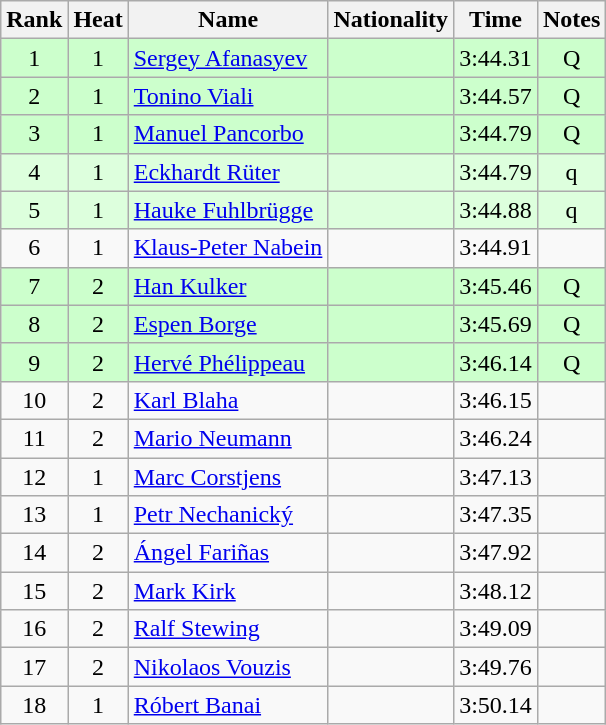<table class="wikitable sortable" style="text-align:center">
<tr>
<th>Rank</th>
<th>Heat</th>
<th>Name</th>
<th>Nationality</th>
<th>Time</th>
<th>Notes</th>
</tr>
<tr bgcolor=ccffcc>
<td>1</td>
<td>1</td>
<td align="left"><a href='#'>Sergey Afanasyev</a></td>
<td align=left></td>
<td>3:44.31</td>
<td>Q</td>
</tr>
<tr bgcolor=ccffcc>
<td>2</td>
<td>1</td>
<td align="left"><a href='#'>Tonino Viali</a></td>
<td align=left></td>
<td>3:44.57</td>
<td>Q</td>
</tr>
<tr bgcolor=ccffcc>
<td>3</td>
<td>1</td>
<td align="left"><a href='#'>Manuel Pancorbo</a></td>
<td align=left></td>
<td>3:44.79</td>
<td>Q</td>
</tr>
<tr bgcolor=ddffdd>
<td>4</td>
<td>1</td>
<td align="left"><a href='#'>Eckhardt Rüter</a></td>
<td align=left></td>
<td>3:44.79</td>
<td>q</td>
</tr>
<tr bgcolor=ddffdd>
<td>5</td>
<td>1</td>
<td align="left"><a href='#'>Hauke Fuhlbrügge</a></td>
<td align=left></td>
<td>3:44.88</td>
<td>q</td>
</tr>
<tr>
<td>6</td>
<td>1</td>
<td align="left"><a href='#'>Klaus-Peter Nabein</a></td>
<td align=left></td>
<td>3:44.91</td>
<td></td>
</tr>
<tr bgcolor=ccffcc>
<td>7</td>
<td>2</td>
<td align="left"><a href='#'>Han Kulker</a></td>
<td align=left></td>
<td>3:45.46</td>
<td>Q</td>
</tr>
<tr bgcolor=ccffcc>
<td>8</td>
<td>2</td>
<td align="left"><a href='#'>Espen Borge</a></td>
<td align=left></td>
<td>3:45.69</td>
<td>Q</td>
</tr>
<tr bgcolor=ccffcc>
<td>9</td>
<td>2</td>
<td align="left"><a href='#'>Hervé Phélippeau</a></td>
<td align=left></td>
<td>3:46.14</td>
<td>Q</td>
</tr>
<tr>
<td>10</td>
<td>2</td>
<td align="left"><a href='#'>Karl Blaha</a></td>
<td align=left></td>
<td>3:46.15</td>
<td></td>
</tr>
<tr>
<td>11</td>
<td>2</td>
<td align="left"><a href='#'>Mario Neumann</a></td>
<td align=left></td>
<td>3:46.24</td>
<td></td>
</tr>
<tr>
<td>12</td>
<td>1</td>
<td align="left"><a href='#'>Marc Corstjens</a></td>
<td align=left></td>
<td>3:47.13</td>
<td></td>
</tr>
<tr>
<td>13</td>
<td>1</td>
<td align="left"><a href='#'>Petr Nechanický</a></td>
<td align=left></td>
<td>3:47.35</td>
<td></td>
</tr>
<tr>
<td>14</td>
<td>2</td>
<td align="left"><a href='#'>Ángel Fariñas</a></td>
<td align=left></td>
<td>3:47.92</td>
<td></td>
</tr>
<tr>
<td>15</td>
<td>2</td>
<td align="left"><a href='#'>Mark Kirk</a></td>
<td align=left></td>
<td>3:48.12</td>
<td></td>
</tr>
<tr>
<td>16</td>
<td>2</td>
<td align="left"><a href='#'>Ralf Stewing</a></td>
<td align=left></td>
<td>3:49.09</td>
<td></td>
</tr>
<tr>
<td>17</td>
<td>2</td>
<td align="left"><a href='#'>Nikolaos Vouzis</a></td>
<td align=left></td>
<td>3:49.76</td>
<td></td>
</tr>
<tr>
<td>18</td>
<td>1</td>
<td align="left"><a href='#'>Róbert Banai</a></td>
<td align=left></td>
<td>3:50.14</td>
<td></td>
</tr>
</table>
